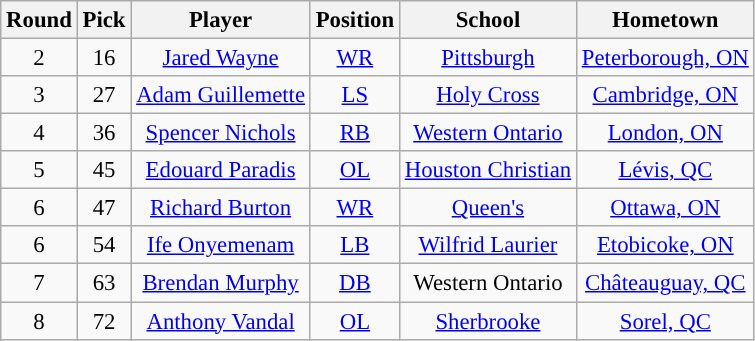<table class="wikitable" style="font-size: 95%;">
<tr>
<th scope="col">Round</th>
<th scope="col">Pick</th>
<th scope="col">Player</th>
<th scope="col">Position</th>
<th scope="col">School</th>
<th scope="col">Hometown</th>
</tr>
<tr align="center">
<td align=center>2</td>
<td>16</td>
<td><a href='#'>Jared Wayne</a></td>
<td><a href='#'>WR</a></td>
<td><a href='#'>Pittsburgh</a></td>
<td><a href='#'>Peterborough, ON</a></td>
</tr>
<tr align="center">
<td align=center>3</td>
<td>27</td>
<td><a href='#'>Adam Guillemette</a></td>
<td><a href='#'>LS</a></td>
<td><a href='#'>Holy Cross</a></td>
<td><a href='#'>Cambridge, ON</a></td>
</tr>
<tr align="center">
<td align=center>4</td>
<td>36</td>
<td><a href='#'>Spencer Nichols</a></td>
<td><a href='#'>RB</a></td>
<td><a href='#'>Western Ontario</a></td>
<td><a href='#'>London, ON</a></td>
</tr>
<tr align="center">
<td align=center>5</td>
<td>45</td>
<td><a href='#'>Edouard Paradis</a></td>
<td><a href='#'>OL</a></td>
<td><a href='#'>Houston Christian</a></td>
<td><a href='#'>Lévis, QC</a></td>
</tr>
<tr align="center">
<td align=center>6</td>
<td>47</td>
<td><a href='#'>Richard Burton</a></td>
<td><a href='#'>WR</a></td>
<td><a href='#'>Queen's</a></td>
<td><a href='#'>Ottawa, ON</a></td>
</tr>
<tr align="center">
<td align=center>6</td>
<td>54</td>
<td><a href='#'>Ife Onyemenam</a></td>
<td><a href='#'>LB</a></td>
<td><a href='#'>Wilfrid Laurier</a></td>
<td><a href='#'>Etobicoke, ON</a></td>
</tr>
<tr align="center">
<td align=center>7</td>
<td>63</td>
<td><a href='#'>Brendan Murphy</a></td>
<td><a href='#'>DB</a></td>
<td>Western Ontario</td>
<td><a href='#'>Châteauguay, QC</a></td>
</tr>
<tr align="center">
<td align=center>8</td>
<td>72</td>
<td><a href='#'>Anthony Vandal</a></td>
<td><a href='#'>OL</a></td>
<td><a href='#'>Sherbrooke</a></td>
<td><a href='#'>Sorel, QC</a></td>
</tr>
</table>
